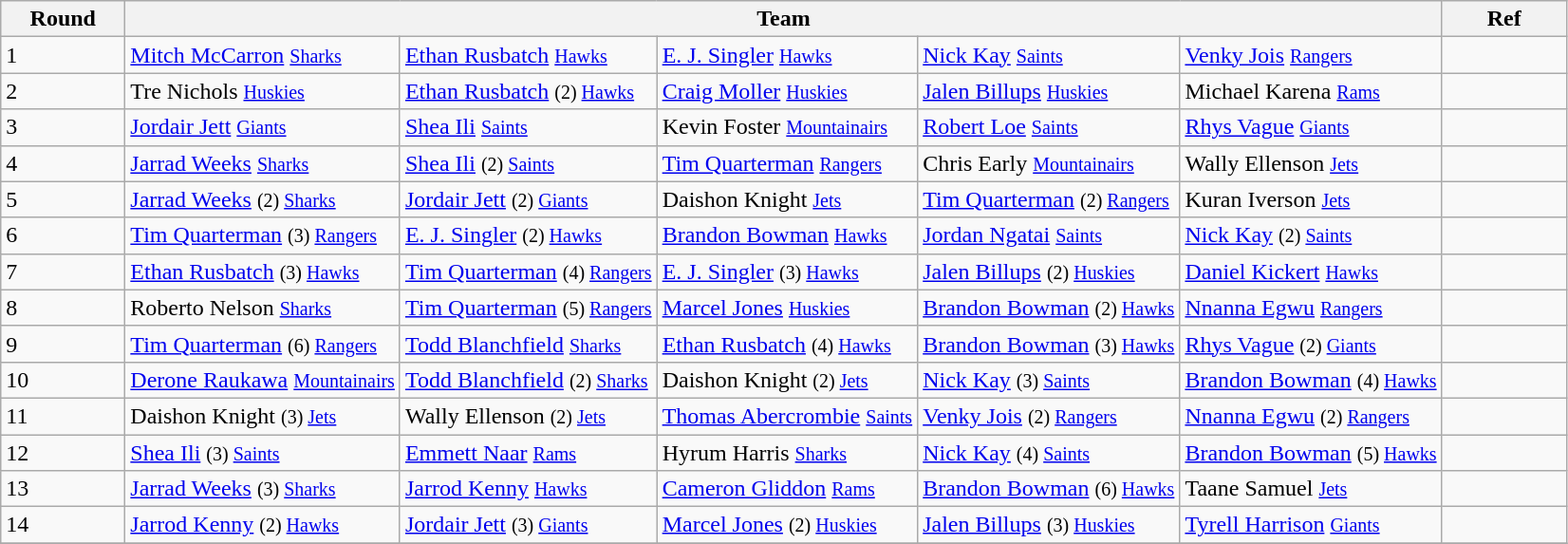<table class="wikitable" style="width: 90% font-size:80%">
<tr>
<th rowspan=1 width=80>Round</th>
<th colspan=5 width=50>Team</th>
<th rowspan=1 width=80>Ref</th>
</tr>
<tr>
<td>1</td>
<td><a href='#'>Mitch McCarron</a> <small> <a href='#'>Sharks</a> </small></td>
<td><a href='#'>Ethan Rusbatch</a> <small> <a href='#'>Hawks</a> </small></td>
<td><a href='#'>E. J. Singler</a> <small> <a href='#'>Hawks</a> </small></td>
<td><a href='#'>Nick Kay</a> <small> <a href='#'>Saints</a> </small></td>
<td><a href='#'>Venky Jois</a> <small> <a href='#'>Rangers</a> </small></td>
<td></td>
</tr>
<tr>
<td>2</td>
<td>Tre Nichols <small> <a href='#'>Huskies</a> </small></td>
<td><a href='#'>Ethan Rusbatch</a> <small> (2) <a href='#'>Hawks</a> </small></td>
<td><a href='#'>Craig Moller</a> <small> <a href='#'>Huskies</a> </small></td>
<td><a href='#'>Jalen Billups</a> <small> <a href='#'>Huskies</a> </small></td>
<td>Michael Karena <small> <a href='#'>Rams</a> </small></td>
<td></td>
</tr>
<tr>
<td>3</td>
<td><a href='#'>Jordair Jett</a> <small> <a href='#'>Giants</a> </small></td>
<td><a href='#'>Shea Ili</a> <small> <a href='#'>Saints</a> </small></td>
<td>Kevin Foster <small> <a href='#'>Mountainairs</a> </small></td>
<td><a href='#'>Robert Loe</a> <small> <a href='#'>Saints</a> </small></td>
<td><a href='#'>Rhys Vague</a> <small> <a href='#'>Giants</a> </small></td>
<td></td>
</tr>
<tr>
<td>4</td>
<td><a href='#'>Jarrad Weeks</a> <small> <a href='#'>Sharks</a> </small></td>
<td><a href='#'>Shea Ili</a> <small> (2) <a href='#'>Saints</a> </small></td>
<td><a href='#'>Tim Quarterman</a> <small> <a href='#'>Rangers</a> </small></td>
<td>Chris Early <small> <a href='#'>Mountainairs</a> </small></td>
<td>Wally Ellenson <small> <a href='#'>Jets</a> </small></td>
<td></td>
</tr>
<tr>
<td>5</td>
<td><a href='#'>Jarrad Weeks</a> <small> (2) <a href='#'>Sharks</a> </small></td>
<td><a href='#'>Jordair Jett</a> <small> (2) <a href='#'>Giants</a> </small></td>
<td>Daishon Knight <small> <a href='#'>Jets</a> </small></td>
<td><a href='#'>Tim Quarterman</a> <small> (2) <a href='#'>Rangers</a> </small></td>
<td>Kuran Iverson <small> <a href='#'>Jets</a> </small></td>
<td></td>
</tr>
<tr>
<td>6</td>
<td><a href='#'>Tim Quarterman</a> <small> (3) <a href='#'>Rangers</a> </small></td>
<td><a href='#'>E. J. Singler</a> <small> (2) <a href='#'>Hawks</a> </small></td>
<td><a href='#'>Brandon Bowman</a> <small> <a href='#'>Hawks</a> </small></td>
<td><a href='#'>Jordan Ngatai</a> <small> <a href='#'>Saints</a> </small></td>
<td><a href='#'>Nick Kay</a> <small> (2) <a href='#'>Saints</a> </small></td>
<td></td>
</tr>
<tr>
<td>7</td>
<td><a href='#'>Ethan Rusbatch</a> <small> (3) <a href='#'>Hawks</a> </small></td>
<td><a href='#'>Tim Quarterman</a> <small> (4) <a href='#'>Rangers</a> </small></td>
<td><a href='#'>E. J. Singler</a> <small> (3) <a href='#'>Hawks</a> </small></td>
<td><a href='#'>Jalen Billups</a> <small> (2) <a href='#'>Huskies</a> </small></td>
<td><a href='#'>Daniel Kickert</a> <small> <a href='#'>Hawks</a> </small></td>
<td></td>
</tr>
<tr>
<td>8</td>
<td>Roberto Nelson <small> <a href='#'>Sharks</a> </small></td>
<td><a href='#'>Tim Quarterman</a> <small> (5) <a href='#'>Rangers</a> </small></td>
<td><a href='#'>Marcel Jones</a> <small> <a href='#'>Huskies</a> </small></td>
<td><a href='#'>Brandon Bowman</a> <small> (2) <a href='#'>Hawks</a> </small></td>
<td><a href='#'>Nnanna Egwu</a> <small> <a href='#'>Rangers</a> </small></td>
<td></td>
</tr>
<tr>
<td>9</td>
<td><a href='#'>Tim Quarterman</a> <small> (6) <a href='#'>Rangers</a> </small></td>
<td><a href='#'>Todd Blanchfield</a> <small> <a href='#'>Sharks</a> </small></td>
<td><a href='#'>Ethan Rusbatch</a> <small> (4) <a href='#'>Hawks</a> </small></td>
<td><a href='#'>Brandon Bowman</a> <small> (3) <a href='#'>Hawks</a> </small></td>
<td><a href='#'>Rhys Vague</a> <small> (2) <a href='#'>Giants</a> </small></td>
<td></td>
</tr>
<tr>
<td>10</td>
<td><a href='#'>Derone Raukawa</a> <small> <a href='#'>Mountainairs</a> </small></td>
<td><a href='#'>Todd Blanchfield</a> <small> (2) <a href='#'>Sharks</a> </small></td>
<td>Daishon Knight <small> (2) <a href='#'>Jets</a> </small></td>
<td><a href='#'>Nick Kay</a> <small> (3) <a href='#'>Saints</a> </small></td>
<td><a href='#'>Brandon Bowman</a> <small> (4) <a href='#'>Hawks</a> </small></td>
<td></td>
</tr>
<tr>
<td>11</td>
<td>Daishon Knight <small> (3) <a href='#'>Jets</a> </small></td>
<td>Wally Ellenson <small> (2) <a href='#'>Jets</a> </small></td>
<td><a href='#'>Thomas Abercrombie</a> <small> <a href='#'>Saints</a> </small></td>
<td><a href='#'>Venky Jois</a> <small> (2) <a href='#'>Rangers</a> </small></td>
<td><a href='#'>Nnanna Egwu</a> <small> (2) <a href='#'>Rangers</a> </small></td>
<td></td>
</tr>
<tr>
<td>12</td>
<td><a href='#'>Shea Ili</a> <small> (3) <a href='#'>Saints</a> </small></td>
<td><a href='#'>Emmett Naar</a> <small> <a href='#'>Rams</a> </small></td>
<td>Hyrum Harris <small> <a href='#'>Sharks</a> </small></td>
<td><a href='#'>Nick Kay</a> <small> (4) <a href='#'>Saints</a> </small></td>
<td><a href='#'>Brandon Bowman</a> <small> (5) <a href='#'>Hawks</a> </small></td>
<td></td>
</tr>
<tr>
<td>13</td>
<td><a href='#'>Jarrad Weeks</a> <small> (3) <a href='#'>Sharks</a> </small></td>
<td><a href='#'>Jarrod Kenny</a> <small> <a href='#'>Hawks</a> </small></td>
<td><a href='#'>Cameron Gliddon</a> <small> <a href='#'>Rams</a> </small></td>
<td><a href='#'>Brandon Bowman</a> <small> (6) <a href='#'>Hawks</a> </small></td>
<td>Taane Samuel <small> <a href='#'>Jets</a> </small></td>
<td></td>
</tr>
<tr>
<td>14</td>
<td><a href='#'>Jarrod Kenny</a> <small> (2) <a href='#'>Hawks</a> </small></td>
<td><a href='#'>Jordair Jett</a> <small> (3) <a href='#'>Giants</a> </small></td>
<td><a href='#'>Marcel Jones</a> <small> (2) <a href='#'>Huskies</a> </small></td>
<td><a href='#'>Jalen Billups</a> <small> (3) <a href='#'>Huskies</a> </small></td>
<td><a href='#'>Tyrell Harrison</a> <small> <a href='#'>Giants</a> </small></td>
<td></td>
</tr>
<tr>
</tr>
</table>
